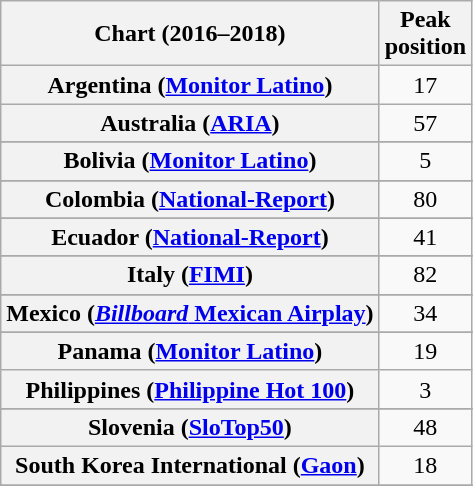<table class="wikitable sortable plainrowheaders" style="text-align:center">
<tr>
<th scope="col">Chart (2016–2018)</th>
<th scope="col">Peak<br>position</th>
</tr>
<tr>
<th scope="row">Argentina (<a href='#'>Monitor Latino</a>)</th>
<td>17</td>
</tr>
<tr>
<th scope="row">Australia (<a href='#'>ARIA</a>)</th>
<td>57</td>
</tr>
<tr>
</tr>
<tr>
</tr>
<tr>
<th scope="row">Bolivia (<a href='#'>Monitor Latino</a>)</th>
<td>5</td>
</tr>
<tr>
</tr>
<tr>
</tr>
<tr>
</tr>
<tr>
</tr>
<tr>
<th scope="row">Colombia (<a href='#'>National-Report</a>)</th>
<td>80</td>
</tr>
<tr>
</tr>
<tr>
<th scope="row">Ecuador (<a href='#'>National-Report</a>)</th>
<td>41</td>
</tr>
<tr>
</tr>
<tr>
</tr>
<tr>
</tr>
<tr>
</tr>
<tr>
<th scope="row">Italy (<a href='#'>FIMI</a>)</th>
<td>82</td>
</tr>
<tr>
</tr>
<tr>
<th scope="row">Mexico (<a href='#'><em>Billboard</em> Mexican Airplay</a>)</th>
<td>34</td>
</tr>
<tr>
</tr>
<tr>
<th scope="row">Panama (<a href='#'>Monitor Latino</a>)</th>
<td>19</td>
</tr>
<tr>
<th scope="row">Philippines (<a href='#'>Philippine Hot 100</a>)</th>
<td>3</td>
</tr>
<tr>
</tr>
<tr>
</tr>
<tr>
</tr>
<tr>
</tr>
<tr>
<th scope="row">Slovenia (<a href='#'>SloTop50</a>)</th>
<td>48</td>
</tr>
<tr>
<th scope="row">South Korea International  (<a href='#'>Gaon</a>)</th>
<td>18</td>
</tr>
<tr>
</tr>
<tr>
</tr>
<tr>
</tr>
<tr>
</tr>
<tr>
</tr>
<tr>
</tr>
<tr>
</tr>
</table>
